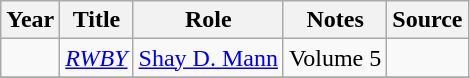<table class="wikitable sortable plainrowheaders">
<tr>
<th>Year</th>
<th>Title</th>
<th>Role</th>
<th class="unsortable">Notes</th>
<th class="unsortable">Source</th>
</tr>
<tr>
<td></td>
<td><em><a href='#'>RWBY</a></em></td>
<td><a href='#'>Shay D. Mann</a></td>
<td>Volume 5</td>
<td></td>
</tr>
<tr>
</tr>
</table>
